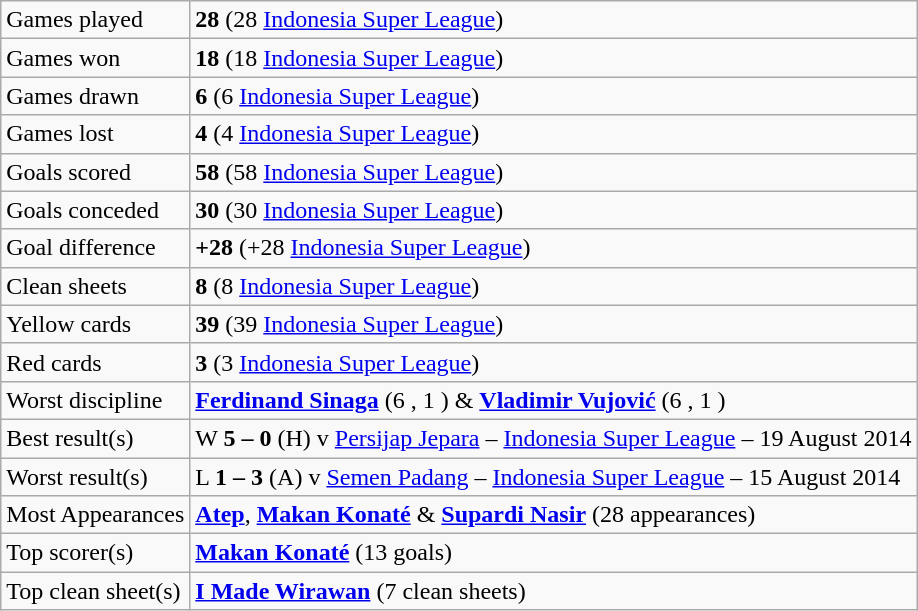<table class="wikitable">
<tr>
<td>Games played</td>
<td><strong>28</strong> (28 <a href='#'>Indonesia Super League</a>)</td>
</tr>
<tr>
<td>Games won</td>
<td><strong>18</strong> (18 <a href='#'>Indonesia Super League</a>)</td>
</tr>
<tr>
<td>Games drawn</td>
<td><strong>6</strong> (6 <a href='#'>Indonesia Super League</a>)</td>
</tr>
<tr>
<td>Games lost</td>
<td><strong>4</strong> (4 <a href='#'>Indonesia Super League</a>)</td>
</tr>
<tr>
<td>Goals scored</td>
<td><strong>58</strong> (58 <a href='#'>Indonesia Super League</a>)</td>
</tr>
<tr>
<td>Goals conceded</td>
<td><strong>30</strong> (30 <a href='#'>Indonesia Super League</a>)</td>
</tr>
<tr>
<td>Goal difference</td>
<td><strong>+28</strong> (+28 <a href='#'>Indonesia Super League</a>)</td>
</tr>
<tr>
<td>Clean sheets</td>
<td><strong>8</strong> (8 <a href='#'>Indonesia Super League</a>)</td>
</tr>
<tr>
<td>Yellow cards</td>
<td><strong>39</strong> (39 <a href='#'>Indonesia Super League</a>)</td>
</tr>
<tr>
<td>Red cards</td>
<td><strong>3</strong> (3 <a href='#'>Indonesia Super League</a>)</td>
</tr>
<tr>
<td>Worst discipline</td>
<td> <strong><a href='#'>Ferdinand Sinaga</a></strong> (6 , 1 ) &  <strong><a href='#'>Vladimir Vujović</a></strong> (6 , 1 )</td>
</tr>
<tr>
<td>Best result(s)</td>
<td>W <strong>5 – 0</strong> (H) v <a href='#'>Persijap Jepara</a> – <a href='#'>Indonesia Super League</a> – 19 August 2014</td>
</tr>
<tr>
<td>Worst result(s)</td>
<td>L <strong>1 – 3</strong> (A) v <a href='#'>Semen Padang</a> – <a href='#'>Indonesia Super League</a> – 15 August 2014</td>
</tr>
<tr>
<td>Most Appearances</td>
<td> <strong><a href='#'>Atep</a></strong>,  <strong><a href='#'>Makan Konaté</a></strong> &  <strong><a href='#'>Supardi Nasir</a></strong> (28 appearances)</td>
</tr>
<tr>
<td>Top scorer(s)</td>
<td> <strong><a href='#'>Makan Konaté</a></strong> (13 goals)</td>
</tr>
<tr>
<td>Top clean sheet(s)</td>
<td> <strong><a href='#'>I Made Wirawan</a></strong> (7 clean sheets)</td>
</tr>
</table>
